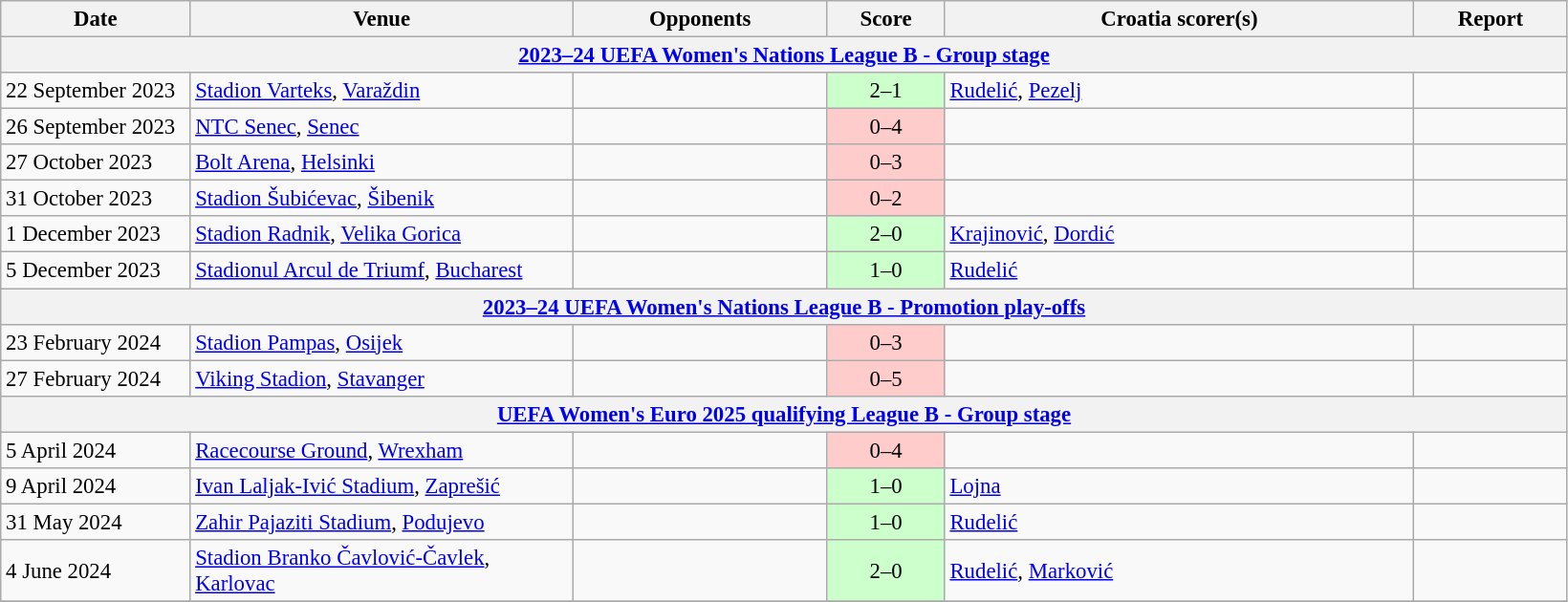<table class="wikitable" style="font-size:95%;">
<tr>
<th width=125>Date</th>
<th width=260>Venue</th>
<th width=170>Opponents</th>
<th width= 75>Score</th>
<th width=320>Croatia scorer(s)</th>
<th width=100>Report</th>
</tr>
<tr>
<th colspan=7><a href='#'>2023–24 UEFA Women's Nations League B - Group stage</a></th>
</tr>
<tr>
<td>22 September 2023</td>
<td><a href='#'>Stadion Varteks</a>, <a href='#'>Varaždin</a></td>
<td></td>
<td align=center bgcolor=#CCFFCC>2–1</td>
<td><a href='#'>Rudelić</a>, <a href='#'>Pezelj</a></td>
<td></td>
</tr>
<tr>
<td>26 September 2023</td>
<td><a href='#'>NTC Senec</a>, <a href='#'>Senec</a></td>
<td></td>
<td align="center" bgcolor="#FFCCCC">0–4</td>
<td></td>
<td></td>
</tr>
<tr>
<td>27 October 2023</td>
<td><a href='#'>Bolt Arena</a>, <a href='#'>Helsinki</a></td>
<td></td>
<td align="center" bgcolor="#FFCCCC">0–3</td>
<td></td>
<td></td>
</tr>
<tr>
<td>31 October 2023</td>
<td><a href='#'>Stadion Šubićevac</a>, <a href='#'>Šibenik</a></td>
<td></td>
<td align="center" bgcolor="#FFCCCC">0–2</td>
<td></td>
<td></td>
</tr>
<tr>
<td>1 December 2023</td>
<td><a href='#'>Stadion Radnik</a>, <a href='#'>Velika Gorica</a></td>
<td></td>
<td align=center bgcolor=#CCFFCC>2–0</td>
<td><a href='#'>Krajinović</a>, <a href='#'>Dordić</a></td>
<td></td>
</tr>
<tr>
<td>5 December 2023</td>
<td><a href='#'>Stadionul Arcul de Triumf</a>, <a href='#'>Bucharest</a></td>
<td></td>
<td align=center bgcolor=#CCFFCC>1–0</td>
<td><a href='#'>Rudelić</a></td>
<td></td>
</tr>
<tr>
<th colspan=7><a href='#'>2023–24 UEFA Women's Nations League B - Promotion play-offs</a></th>
</tr>
<tr>
<td>23 February 2024</td>
<td><a href='#'>Stadion Pampas</a>, <a href='#'>Osijek</a></td>
<td></td>
<td align="center" bgcolor="#FFCCCC">0–3</td>
<td></td>
<td></td>
</tr>
<tr>
<td>27 February 2024</td>
<td><a href='#'>Viking Stadion</a>, <a href='#'>Stavanger</a></td>
<td></td>
<td align="center" bgcolor="#FFCCCC">0–5</td>
<td></td>
<td></td>
</tr>
<tr>
<th colspan=7><a href='#'>UEFA Women's Euro 2025 qualifying League B - Group stage</a></th>
</tr>
<tr>
<td>5 April 2024</td>
<td><a href='#'>Racecourse Ground</a>, <a href='#'>Wrexham</a></td>
<td></td>
<td align="center" bgcolor="#FFCCCC">0–4</td>
<td></td>
<td></td>
</tr>
<tr>
<td>9 April 2024</td>
<td><a href='#'>Ivan Laljak-Ivić Stadium</a>, <a href='#'>Zaprešić</a></td>
<td></td>
<td align=center bgcolor=#CCFFCC>1–0</td>
<td><a href='#'>Lojna</a></td>
<td></td>
</tr>
<tr>
<td>31 May 2024</td>
<td><a href='#'>Zahir Pajaziti Stadium</a>, <a href='#'>Podujevo</a></td>
<td></td>
<td align=center bgcolor=#CCFFCC>1–0</td>
<td><a href='#'>Rudelić</a></td>
<td></td>
</tr>
<tr>
<td>4 June 2024</td>
<td><a href='#'>Stadion Branko Čavlović-Čavlek</a>, <a href='#'>Karlovac</a></td>
<td></td>
<td align=center bgcolor=#CCFFCC>2–0</td>
<td><a href='#'>Rudelić</a>, <a href='#'>Marković</a></td>
<td></td>
</tr>
<tr>
</tr>
</table>
